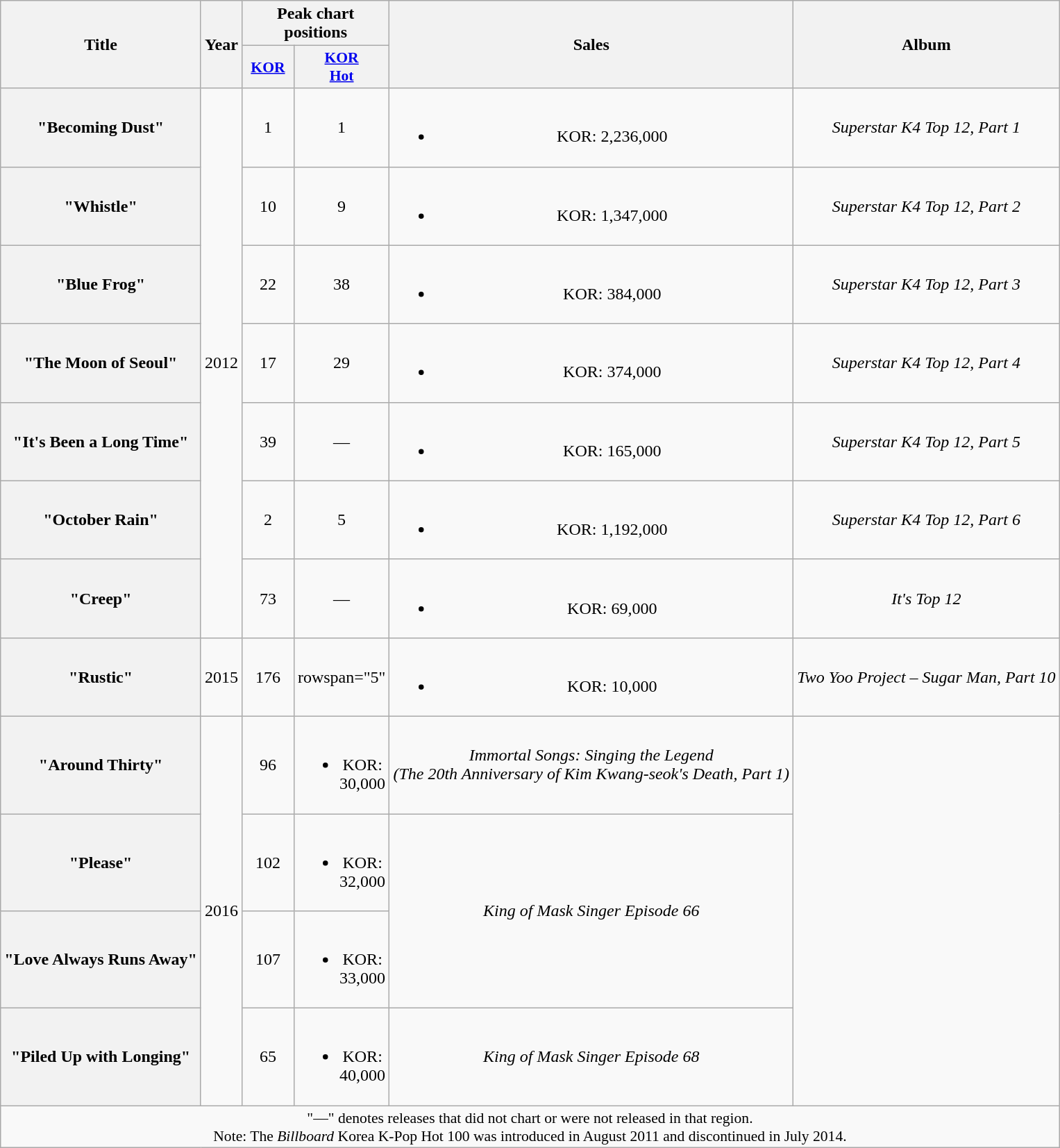<table class="wikitable plainrowheaders" style="text-align:center;">
<tr>
<th scope="col" rowspan="2">Title</th>
<th scope="col" rowspan="2">Year</th>
<th scope="col" colspan="2">Peak chart positions</th>
<th scope="col" rowspan="2">Sales<br></th>
<th scope="col" rowspan="2">Album</th>
</tr>
<tr>
<th scope="col" style="width:3em;font-size:90%;"><a href='#'>KOR</a><br></th>
<th scope="col" style="width:3em;font-size:90%;"><a href='#'>KOR<br>Hot</a><br></th>
</tr>
<tr>
<th scope="row">"Becoming Dust"<br></th>
<td rowspan="7">2012</td>
<td>1</td>
<td>1</td>
<td><br><ul><li>KOR: 2,236,000</li></ul></td>
<td><em>Superstar K4 Top 12, Part 1</em></td>
</tr>
<tr>
<th scope="row">"Whistle"<br></th>
<td>10</td>
<td>9</td>
<td><br><ul><li>KOR: 1,347,000</li></ul></td>
<td><em>Superstar K4 Top 12, Part 2</em></td>
</tr>
<tr>
<th scope="row">"Blue Frog"<br></th>
<td>22</td>
<td>38</td>
<td><br><ul><li>KOR: 384,000</li></ul></td>
<td><em>Superstar K4 Top 12, Part 3</em></td>
</tr>
<tr>
<th scope="row">"The Moon of Seoul"<br></th>
<td>17</td>
<td>29</td>
<td><br><ul><li>KOR: 374,000</li></ul></td>
<td><em>Superstar K4 Top 12, Part 4</em></td>
</tr>
<tr>
<th scope="row">"It's Been a Long Time"<br></th>
<td>39</td>
<td>—</td>
<td><br><ul><li>KOR: 165,000</li></ul></td>
<td><em>Superstar K4 Top 12, Part 5</em></td>
</tr>
<tr>
<th scope="row">"October Rain"<br></th>
<td>2</td>
<td>5</td>
<td><br><ul><li>KOR: 1,192,000</li></ul></td>
<td><em>Superstar K4 Top 12, Part 6</em></td>
</tr>
<tr>
<th scope="row">"Creep" <br></th>
<td>73</td>
<td>—</td>
<td><br><ul><li>KOR: 69,000</li></ul></td>
<td><em>It's Top 12</em></td>
</tr>
<tr>
<th scope="row">"Rustic"<br></th>
<td>2015</td>
<td>176</td>
<td>rowspan="5" </td>
<td><br><ul><li>KOR: 10,000</li></ul></td>
<td><em>Two Yoo Project – Sugar Man, Part 10</em> </td>
</tr>
<tr>
<th scope="row">"Around Thirty"<br></th>
<td rowspan="4">2016</td>
<td>96</td>
<td><br><ul><li>KOR: 30,000</li></ul></td>
<td><em>Immortal Songs: Singing the Legend<br>(The 20th Anniversary of Kim Kwang-seok's Death, Part 1)</em></td>
</tr>
<tr>
<th scope="row">"Please"<br></th>
<td>102</td>
<td><br><ul><li>KOR: 32,000</li></ul></td>
<td rowspan="2"><em>King of Mask Singer Episode 66</em></td>
</tr>
<tr>
<th scope="row">"Love Always Runs Away"<br></th>
<td>107</td>
<td><br><ul><li>KOR: 33,000</li></ul></td>
</tr>
<tr>
<th scope="row">"Piled Up with Longing"<br></th>
<td>65</td>
<td><br><ul><li>KOR: 40,000</li></ul></td>
<td><em>King of Mask Singer Episode 68</em></td>
</tr>
<tr>
<td colspan="6" style="font-size:90%;">"—" denotes releases that did not chart or were not released in that region.<br>Note: The <em>Billboard</em> Korea K-Pop Hot 100 was introduced in August 2011 and discontinued in July 2014.</td>
</tr>
</table>
